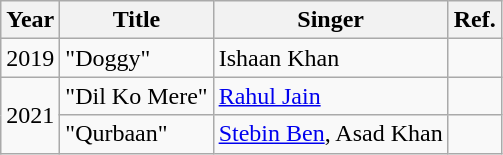<table class="wikitable">
<tr>
<th>Year</th>
<th>Title</th>
<th>Singer</th>
<th>Ref.</th>
</tr>
<tr>
<td>2019</td>
<td>"Doggy"</td>
<td>Ishaan Khan</td>
<td></td>
</tr>
<tr>
<td rowspan="2">2021</td>
<td>"Dil Ko Mere"</td>
<td><a href='#'>Rahul Jain</a></td>
<td></td>
</tr>
<tr>
<td>"Qurbaan"</td>
<td><a href='#'>Stebin Ben</a>, Asad Khan</td>
<td></td>
</tr>
</table>
